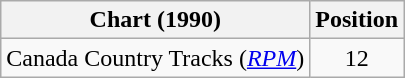<table class="wikitable sortable">
<tr>
<th scope="col">Chart (1990)</th>
<th scope="col">Position</th>
</tr>
<tr>
<td>Canada Country Tracks (<em><a href='#'>RPM</a></em>)</td>
<td align="center">12</td>
</tr>
</table>
